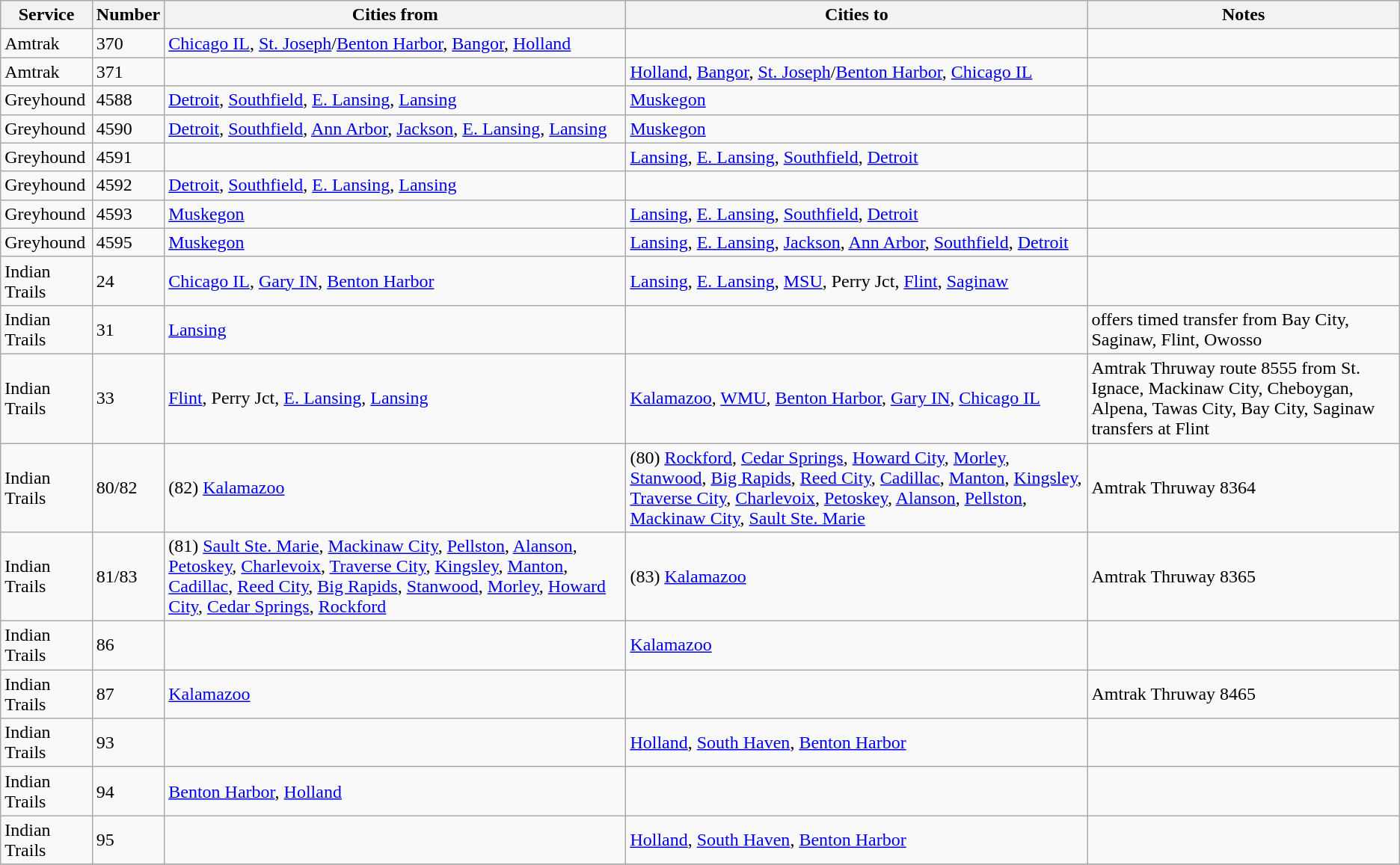<table class="wikitable">
<tr>
<th>Service</th>
<th>Number</th>
<th>Cities from</th>
<th>Cities to</th>
<th>Notes</th>
</tr>
<tr>
<td>Amtrak</td>
<td>370</td>
<td><a href='#'>Chicago IL</a>, <a href='#'>St. Joseph</a>/<a href='#'>Benton Harbor</a>, <a href='#'>Bangor</a>, <a href='#'>Holland</a></td>
<td></td>
<td></td>
</tr>
<tr>
<td>Amtrak</td>
<td>371</td>
<td></td>
<td><a href='#'>Holland</a>, <a href='#'>Bangor</a>, <a href='#'>St. Joseph</a>/<a href='#'>Benton Harbor</a>, <a href='#'>Chicago IL</a></td>
<td></td>
</tr>
<tr>
<td>Greyhound</td>
<td>4588</td>
<td><a href='#'>Detroit</a>, <a href='#'>Southfield</a>, <a href='#'>E. Lansing</a>, <a href='#'>Lansing</a></td>
<td><a href='#'>Muskegon</a></td>
<td></td>
</tr>
<tr>
<td>Greyhound</td>
<td>4590</td>
<td><a href='#'>Detroit</a>, <a href='#'>Southfield</a>, <a href='#'>Ann Arbor</a>, <a href='#'>Jackson</a>, <a href='#'>E. Lansing</a>, <a href='#'>Lansing</a></td>
<td><a href='#'>Muskegon</a></td>
<td></td>
</tr>
<tr>
<td>Greyhound</td>
<td>4591</td>
<td></td>
<td><a href='#'>Lansing</a>, <a href='#'>E. Lansing</a>, <a href='#'>Southfield</a>, <a href='#'>Detroit</a></td>
<td></td>
</tr>
<tr>
<td>Greyhound</td>
<td>4592</td>
<td><a href='#'>Detroit</a>, <a href='#'>Southfield</a>, <a href='#'>E. Lansing</a>, <a href='#'>Lansing</a></td>
<td></td>
<td></td>
</tr>
<tr>
<td>Greyhound</td>
<td>4593</td>
<td><a href='#'>Muskegon</a></td>
<td><a href='#'>Lansing</a>, <a href='#'>E. Lansing</a>, <a href='#'>Southfield</a>, <a href='#'>Detroit</a></td>
<td></td>
</tr>
<tr>
<td>Greyhound</td>
<td>4595</td>
<td><a href='#'>Muskegon</a></td>
<td><a href='#'>Lansing</a>, <a href='#'>E. Lansing</a>, <a href='#'>Jackson</a>, <a href='#'>Ann Arbor</a>, <a href='#'>Southfield</a>, <a href='#'>Detroit</a></td>
<td></td>
</tr>
<tr>
<td>Indian Trails</td>
<td>24</td>
<td><a href='#'>Chicago IL</a>, <a href='#'>Gary IN</a>, <a href='#'>Benton Harbor</a></td>
<td><a href='#'>Lansing</a>, <a href='#'>E. Lansing</a>, <a href='#'>MSU</a>, Perry Jct, <a href='#'>Flint</a>, <a href='#'>Saginaw</a></td>
<td></td>
</tr>
<tr>
<td>Indian Trails</td>
<td>31</td>
<td><a href='#'>Lansing</a></td>
<td></td>
<td>offers timed transfer from Bay City, Saginaw, Flint, Owosso</td>
</tr>
<tr>
<td>Indian Trails</td>
<td>33</td>
<td><a href='#'>Flint</a>, Perry Jct, <a href='#'>E. Lansing</a>, <a href='#'>Lansing</a></td>
<td><a href='#'>Kalamazoo</a>, <a href='#'>WMU</a>, <a href='#'>Benton Harbor</a>, <a href='#'>Gary IN</a>, <a href='#'>Chicago IL</a></td>
<td>Amtrak Thruway route 8555 from St. Ignace, Mackinaw City, Cheboygan, Alpena, Tawas City, Bay City, Saginaw transfers at Flint</td>
</tr>
<tr>
<td>Indian Trails</td>
<td>80/82</td>
<td>(82) <a href='#'>Kalamazoo</a></td>
<td>(80) <a href='#'>Rockford</a>, <a href='#'>Cedar Springs</a>, <a href='#'>Howard City</a>, <a href='#'>Morley</a>, <a href='#'>Stanwood</a>, <a href='#'>Big Rapids</a>, <a href='#'>Reed City</a>, <a href='#'>Cadillac</a>, <a href='#'>Manton</a>, <a href='#'>Kingsley</a>, <a href='#'>Traverse City</a>, <a href='#'>Charlevoix</a>, <a href='#'>Petoskey</a>, <a href='#'>Alanson</a>, <a href='#'>Pellston</a>, <a href='#'>Mackinaw City</a>, <a href='#'>Sault Ste. Marie</a></td>
<td>Amtrak Thruway 8364</td>
</tr>
<tr>
<td>Indian Trails</td>
<td>81/83</td>
<td>(81) <a href='#'>Sault Ste. Marie</a>, <a href='#'>Mackinaw City</a>, <a href='#'>Pellston</a>, <a href='#'>Alanson</a>, <a href='#'>Petoskey</a>, <a href='#'>Charlevoix</a>, <a href='#'>Traverse City</a>, <a href='#'>Kingsley</a>, <a href='#'>Manton</a>, <a href='#'>Cadillac</a>, <a href='#'>Reed City</a>, <a href='#'>Big Rapids</a>, <a href='#'>Stanwood</a>, <a href='#'>Morley</a>, <a href='#'>Howard City</a>, <a href='#'>Cedar Springs</a>, <a href='#'>Rockford</a></td>
<td>(83) <a href='#'>Kalamazoo</a></td>
<td>Amtrak Thruway 8365</td>
</tr>
<tr>
<td>Indian Trails</td>
<td>86</td>
<td></td>
<td><a href='#'>Kalamazoo</a></td>
<td></td>
</tr>
<tr>
<td>Indian Trails</td>
<td>87</td>
<td><a href='#'>Kalamazoo</a></td>
<td></td>
<td>Amtrak Thruway 8465</td>
</tr>
<tr>
<td>Indian Trails</td>
<td>93</td>
<td></td>
<td><a href='#'>Holland</a>, <a href='#'>South Haven</a>, <a href='#'>Benton Harbor</a></td>
<td></td>
</tr>
<tr>
<td>Indian Trails</td>
<td>94</td>
<td><a href='#'>Benton Harbor</a>, <a href='#'>Holland</a></td>
<td></td>
<td></td>
</tr>
<tr>
<td>Indian Trails</td>
<td>95</td>
<td></td>
<td><a href='#'>Holland</a>, <a href='#'>South Haven</a>, <a href='#'>Benton Harbor</a></td>
<td></td>
</tr>
<tr>
</tr>
</table>
